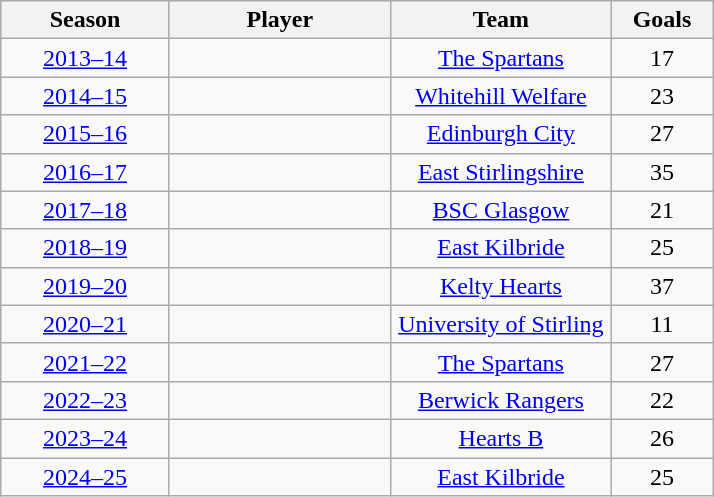<table class="wikitable" style="text-align: center;">
<tr>
<th width=105>Season</th>
<th width=140>Player</th>
<th width=140>Team</th>
<th width=60>Goals</th>
</tr>
<tr>
<td><a href='#'>2013–14</a></td>
<td align=left> </td>
<td><a href='#'>The Spartans</a></td>
<td>17</td>
</tr>
<tr>
<td><a href='#'>2014–15</a></td>
<td align=left> </td>
<td><a href='#'>Whitehill Welfare</a></td>
<td>23</td>
</tr>
<tr>
<td><a href='#'>2015–16</a></td>
<td align=left> </td>
<td><a href='#'>Edinburgh City</a></td>
<td>27</td>
</tr>
<tr>
<td><a href='#'>2016–17</a></td>
<td align=left> </td>
<td><a href='#'>East Stirlingshire</a></td>
<td>35</td>
</tr>
<tr>
<td><a href='#'>2017–18</a></td>
<td align=left> </td>
<td><a href='#'>BSC Glasgow</a></td>
<td>21</td>
</tr>
<tr>
<td><a href='#'>2018–19</a></td>
<td align=left> </td>
<td><a href='#'>East Kilbride</a></td>
<td>25</td>
</tr>
<tr>
<td><a href='#'>2019–20</a></td>
<td align=left> </td>
<td><a href='#'>Kelty Hearts</a></td>
<td>37</td>
</tr>
<tr>
<td><a href='#'>2020–21</a></td>
<td align=left> </td>
<td><a href='#'>University of Stirling</a></td>
<td>11</td>
</tr>
<tr>
<td><a href='#'>2021–22</a></td>
<td align=left> </td>
<td><a href='#'>The Spartans</a></td>
<td>27</td>
</tr>
<tr>
<td><a href='#'>2022–23</a></td>
<td align=left> </td>
<td><a href='#'>Berwick Rangers</a></td>
<td>22</td>
</tr>
<tr>
<td><a href='#'>2023–24</a></td>
<td align=left> </td>
<td><a href='#'>Hearts B</a></td>
<td>26</td>
</tr>
<tr>
<td><a href='#'>2024–25</a></td>
<td align=left> </td>
<td><a href='#'>East Kilbride</a></td>
<td>25</td>
</tr>
</table>
